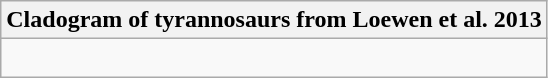<table class="wikitable collapsible collapsed">
<tr>
<th>Cladogram of tyrannosaurs from Loewen et al. 2013</th>
</tr>
<tr>
<td><br></td>
</tr>
</table>
